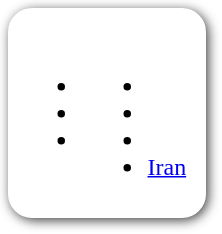<table style="border-radius:1em; box-shadow:0.1em 0.1em 0.5em rgba(0,0,0,0.75); background:white; border:1px solid white; padding:5px;">
<tr style="vertical-align:top;">
<td><br><ul><li></li><li></li><li></li></ul></td>
<td valign=top><br><ul><li></li><li></li><li></li><li><a href='#'>Iran</a></li></ul></td>
<td></td>
</tr>
</table>
